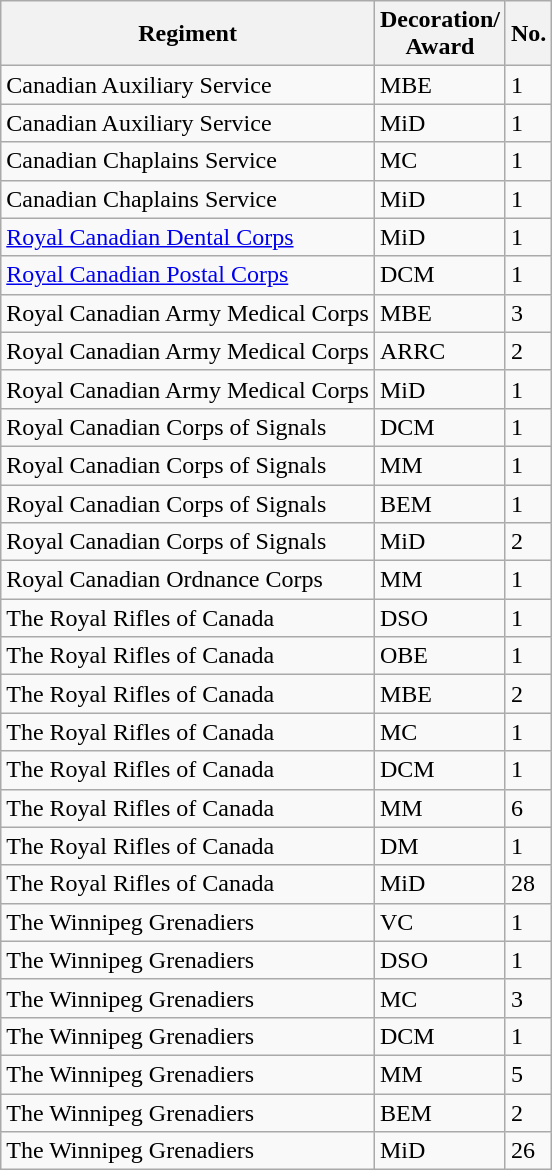<table class="wikitable">
<tr>
<th>Regiment</th>
<th>Decoration/<br>Award</th>
<th>No.</th>
</tr>
<tr>
<td>Canadian Auxiliary Service</td>
<td>MBE</td>
<td>1</td>
</tr>
<tr>
<td>Canadian Auxiliary Service</td>
<td>MiD</td>
<td>1</td>
</tr>
<tr>
<td>Canadian Chaplains Service</td>
<td>MC</td>
<td>1</td>
</tr>
<tr>
<td>Canadian Chaplains Service</td>
<td>MiD</td>
<td>1</td>
</tr>
<tr>
<td><a href='#'>Royal Canadian Dental Corps</a></td>
<td>MiD</td>
<td>1</td>
</tr>
<tr>
<td><a href='#'>Royal Canadian Postal Corps</a></td>
<td>DCM</td>
<td>1</td>
</tr>
<tr>
<td>Royal Canadian Army Medical Corps</td>
<td>MBE</td>
<td>3</td>
</tr>
<tr>
<td>Royal Canadian Army Medical Corps</td>
<td>ARRC</td>
<td>2</td>
</tr>
<tr>
<td>Royal Canadian Army Medical Corps</td>
<td>MiD</td>
<td>1</td>
</tr>
<tr>
<td>Royal Canadian Corps of Signals</td>
<td>DCM</td>
<td>1</td>
</tr>
<tr>
<td>Royal Canadian Corps of Signals</td>
<td>MM</td>
<td>1</td>
</tr>
<tr>
<td>Royal Canadian Corps of Signals</td>
<td>BEM</td>
<td>1</td>
</tr>
<tr>
<td>Royal Canadian Corps of Signals</td>
<td>MiD</td>
<td>2</td>
</tr>
<tr>
<td>Royal Canadian Ordnance Corps</td>
<td>MM</td>
<td>1</td>
</tr>
<tr>
<td>The Royal Rifles of Canada</td>
<td>DSO</td>
<td>1</td>
</tr>
<tr>
<td>The Royal Rifles of Canada</td>
<td>OBE</td>
<td>1</td>
</tr>
<tr>
<td>The Royal Rifles of Canada</td>
<td>MBE</td>
<td>2</td>
</tr>
<tr>
<td>The Royal Rifles of Canada</td>
<td>MC</td>
<td>1</td>
</tr>
<tr>
<td>The Royal Rifles of Canada</td>
<td>DCM</td>
<td>1</td>
</tr>
<tr>
<td>The Royal Rifles of Canada</td>
<td>MM</td>
<td>6</td>
</tr>
<tr>
<td>The Royal Rifles of Canada</td>
<td>DM</td>
<td>1</td>
</tr>
<tr>
<td>The Royal Rifles of Canada</td>
<td>MiD</td>
<td>28</td>
</tr>
<tr>
<td>The Winnipeg Grenadiers</td>
<td>VC</td>
<td>1</td>
</tr>
<tr>
<td>The Winnipeg Grenadiers</td>
<td>DSO</td>
<td>1</td>
</tr>
<tr>
<td>The Winnipeg Grenadiers</td>
<td>MC</td>
<td>3</td>
</tr>
<tr>
<td>The Winnipeg Grenadiers</td>
<td>DCM</td>
<td>1</td>
</tr>
<tr>
<td>The Winnipeg Grenadiers</td>
<td>MM</td>
<td>5</td>
</tr>
<tr>
<td>The Winnipeg Grenadiers</td>
<td>BEM</td>
<td>2</td>
</tr>
<tr>
<td>The Winnipeg Grenadiers</td>
<td>MiD</td>
<td>26</td>
</tr>
</table>
